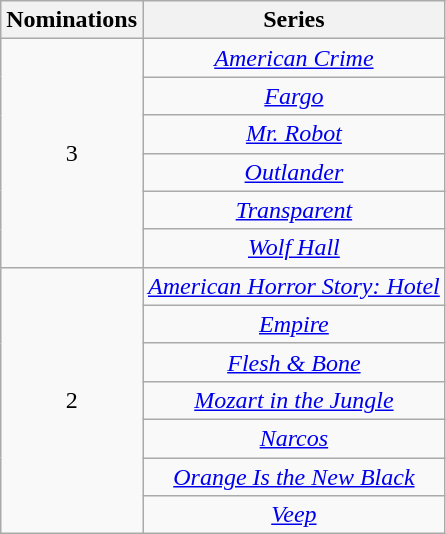<table class="wikitable" style="text-align: center">
<tr>
<th scope="col" width="55">Nominations</th>
<th scope="col" align="center">Series</th>
</tr>
<tr>
<td rowspan=6 style="text-align:center">3</td>
<td><em><a href='#'>American Crime</a></em></td>
</tr>
<tr>
<td><em><a href='#'>Fargo</a></em></td>
</tr>
<tr>
<td><em><a href='#'>Mr. Robot</a></em></td>
</tr>
<tr>
<td><em><a href='#'>Outlander</a></em></td>
</tr>
<tr>
<td><em><a href='#'>Transparent</a></em></td>
</tr>
<tr>
<td><em><a href='#'>Wolf Hall</a></em></td>
</tr>
<tr>
<td rowspan=7 style="text-align:center">2</td>
<td><em><a href='#'>American Horror Story: Hotel</a></em></td>
</tr>
<tr>
<td><em><a href='#'>Empire</a></em></td>
</tr>
<tr>
<td><em><a href='#'>Flesh & Bone</a></em></td>
</tr>
<tr>
<td><em><a href='#'>Mozart in the Jungle</a></em></td>
</tr>
<tr>
<td><em><a href='#'>Narcos</a></em></td>
</tr>
<tr>
<td><em><a href='#'>Orange Is the New Black</a></em></td>
</tr>
<tr>
<td><em><a href='#'>Veep</a></em></td>
</tr>
</table>
